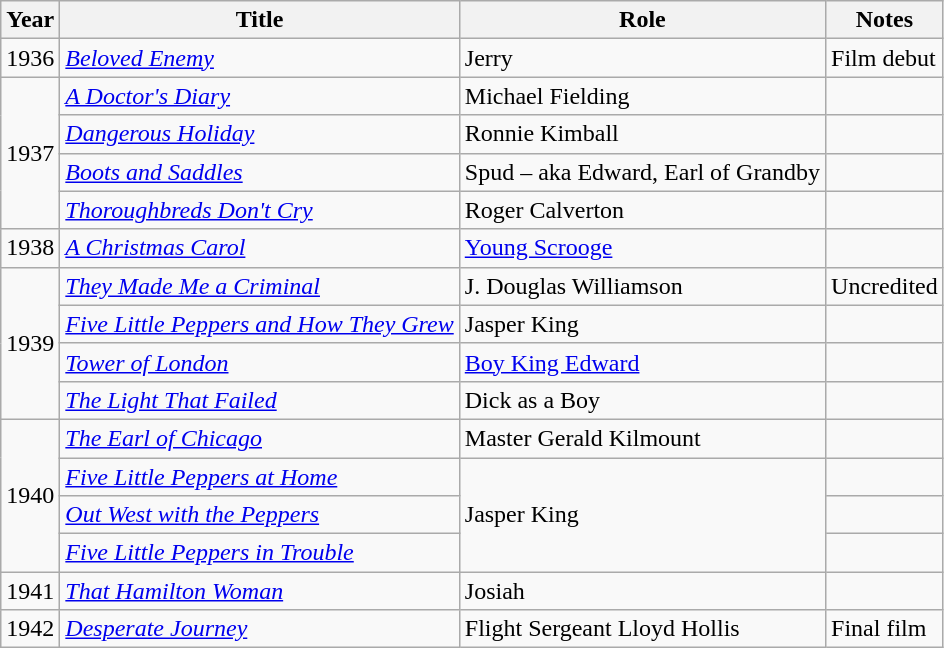<table class="wikitable">
<tr>
<th>Year</th>
<th>Title</th>
<th>Role</th>
<th>Notes</th>
</tr>
<tr>
<td>1936</td>
<td><em><a href='#'>Beloved Enemy</a></em></td>
<td>Jerry</td>
<td>Film debut</td>
</tr>
<tr>
<td rowspan=4>1937</td>
<td><em><a href='#'>A Doctor's Diary</a></em></td>
<td>Michael Fielding</td>
<td></td>
</tr>
<tr>
<td><em><a href='#'>Dangerous Holiday</a></em></td>
<td>Ronnie Kimball</td>
<td></td>
</tr>
<tr>
<td><em><a href='#'>Boots and Saddles</a></em></td>
<td>Spud – aka Edward, Earl of Grandby</td>
<td></td>
</tr>
<tr>
<td><em><a href='#'>Thoroughbreds Don't Cry</a></em></td>
<td>Roger Calverton</td>
<td></td>
</tr>
<tr>
<td>1938</td>
<td><em><a href='#'>A Christmas Carol</a></em></td>
<td><a href='#'>Young Scrooge</a></td>
<td></td>
</tr>
<tr>
<td rowspan=4>1939</td>
<td><em><a href='#'>They Made Me a Criminal</a></em></td>
<td>J. Douglas Williamson</td>
<td>Uncredited</td>
</tr>
<tr>
<td><em><a href='#'>Five Little Peppers and How They Grew</a></em></td>
<td>Jasper King</td>
<td></td>
</tr>
<tr>
<td><em><a href='#'>Tower of London</a></em></td>
<td><a href='#'>Boy King Edward</a></td>
<td></td>
</tr>
<tr>
<td><em><a href='#'>The Light That Failed</a></em></td>
<td>Dick as a Boy</td>
<td></td>
</tr>
<tr>
<td rowspan=4>1940</td>
<td><em><a href='#'>The Earl of Chicago</a></em></td>
<td>Master Gerald Kilmount</td>
<td></td>
</tr>
<tr>
<td><em><a href='#'>Five Little Peppers at Home</a></em></td>
<td rowspan=3>Jasper King</td>
<td></td>
</tr>
<tr>
<td><em><a href='#'>Out West with the Peppers</a></em></td>
<td></td>
</tr>
<tr>
<td><em><a href='#'>Five Little Peppers in Trouble</a></em></td>
<td></td>
</tr>
<tr>
<td>1941</td>
<td><em><a href='#'>That Hamilton Woman</a></em></td>
<td>Josiah</td>
<td></td>
</tr>
<tr>
<td>1942</td>
<td><em><a href='#'>Desperate Journey</a></em></td>
<td>Flight Sergeant Lloyd Hollis</td>
<td>Final film</td>
</tr>
</table>
